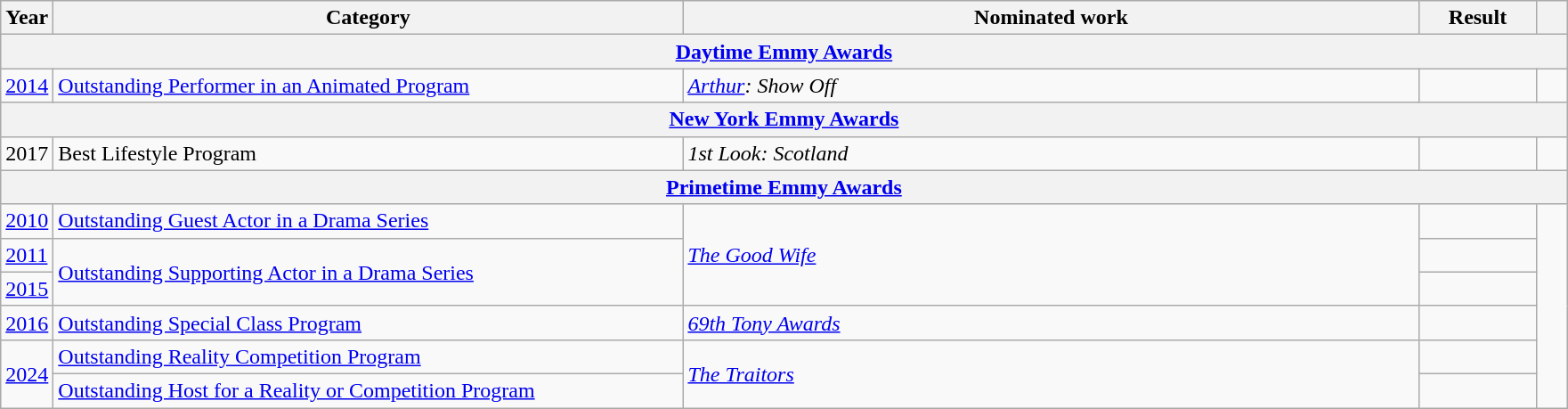<table class=wikitable>
<tr>
<th scope="col" style="width:1em;">Year</th>
<th scope="col" style="width:29em;">Category</th>
<th scope="col" style="width:34em;">Nominated work</th>
<th scope="col" style="width:5em;">Result</th>
<th scope="col" style="width:1em;"></th>
</tr>
<tr>
<th colspan="5"><a href='#'>Daytime Emmy Awards</a></th>
</tr>
<tr>
<td><a href='#'>2014</a></td>
<td><a href='#'>Outstanding Performer in an Animated Program</a></td>
<td><em><a href='#'>Arthur</a>: Show Off</em></td>
<td></td>
<td></td>
</tr>
<tr>
<th colspan="5"><a href='#'>New York Emmy Awards</a></th>
</tr>
<tr>
<td>2017</td>
<td>Best Lifestyle Program</td>
<td><em>1st Look: Scotland</em></td>
<td></td>
<td></td>
</tr>
<tr>
<th colspan="5"><a href='#'>Primetime Emmy Awards</a></th>
</tr>
<tr>
<td><a href='#'>2010</a></td>
<td><a href='#'>Outstanding Guest Actor in a Drama Series</a></td>
<td rowspan="3"><em><a href='#'>The Good Wife</a></em></td>
<td></td>
<td rowspan="6"></td>
</tr>
<tr>
<td><a href='#'>2011</a></td>
<td rowspan="2"><a href='#'>Outstanding Supporting Actor in a Drama Series</a></td>
<td></td>
</tr>
<tr>
<td><a href='#'>2015</a></td>
<td></td>
</tr>
<tr>
<td><a href='#'>2016</a></td>
<td><a href='#'>Outstanding Special Class Program</a></td>
<td><em><a href='#'>69th Tony Awards</a></em></td>
<td></td>
</tr>
<tr>
<td rowspan="2"><a href='#'>2024</a></td>
<td><a href='#'>Outstanding Reality Competition Program</a></td>
<td rowspan="2"><em><a href='#'>The Traitors</a></em></td>
<td></td>
</tr>
<tr>
<td><a href='#'>Outstanding Host for a Reality or Competition Program</a></td>
<td></td>
</tr>
</table>
